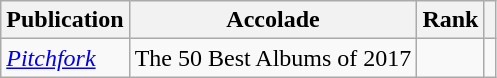<table class="wikitable sortable">
<tr>
<th>Publication</th>
<th>Accolade</th>
<th>Rank</th>
<th class="unsortable"></th>
</tr>
<tr>
<td><em><a href='#'>Pitchfork</a></em></td>
<td>The 50 Best Albums of 2017</td>
<td></td>
<td></td>
</tr>
</table>
